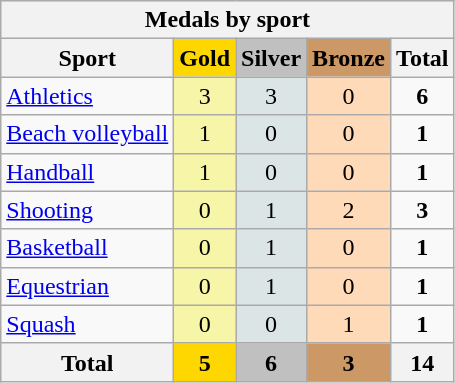<table class="wikitable sortable"style="font-size:100%; text-align:center;">
<tr style="background:#efefef;">
<th colspan=5>Medals by sport</th>
</tr>
<tr>
<th><strong>Sport</strong></th>
<th style="background-color:gold;"><strong>Gold </strong></th>
<th style="background-color:silver;"><strong>Silver </strong></th>
<th style="background-color:#c96;"><strong>Bronze </strong></th>
<th><strong>Total</strong></th>
</tr>
<tr>
<td align=left> <a href='#'>Athletics</a></td>
<td style="background:#F7F6A8;">3</td>
<td style="background:#DCE5E5;">3</td>
<td style="background:#FFDAB9;">0</td>
<td><strong>6</strong></td>
</tr>
<tr>
<td align=left> <a href='#'>Beach volleyball</a></td>
<td style="background:#F7F6A8;">1</td>
<td style="background:#DCE5E5;">0</td>
<td style="background:#FFDAB9;">0</td>
<td><strong>1</strong></td>
</tr>
<tr>
<td align=left> <a href='#'>Handball</a></td>
<td style="background:#F7F6A8;">1</td>
<td style="background:#DCE5E5;">0</td>
<td style="background:#FFDAB9;">0</td>
<td><strong>1</strong></td>
</tr>
<tr>
<td align=left> <a href='#'>Shooting</a></td>
<td style="background:#F7F6A8;">0</td>
<td style="background:#DCE5E5;">1</td>
<td style="background:#FFDAB9;">2</td>
<td><strong>3</strong></td>
</tr>
<tr>
<td align=left> <a href='#'>Basketball</a></td>
<td style="background:#F7F6A8;">0</td>
<td style="background:#DCE5E5;">1</td>
<td style="background:#FFDAB9;">0</td>
<td><strong>1</strong></td>
</tr>
<tr>
<td align=left> <a href='#'>Equestrian</a></td>
<td style="background:#F7F6A8;">0</td>
<td style="background:#DCE5E5;">1</td>
<td style="background:#FFDAB9;">0</td>
<td><strong>1</strong></td>
</tr>
<tr>
<td align=left> <a href='#'>Squash</a></td>
<td style="background:#F7F6A8;">0</td>
<td style="background:#DCE5E5;">0</td>
<td style="background:#FFDAB9;">1</td>
<td><strong>1</strong></td>
</tr>
<tr>
<th>Total</th>
<th style="background:gold;">5</th>
<th style="background:silver;">6</th>
<th style="background:#c96;">3</th>
<th>14</th>
</tr>
</table>
